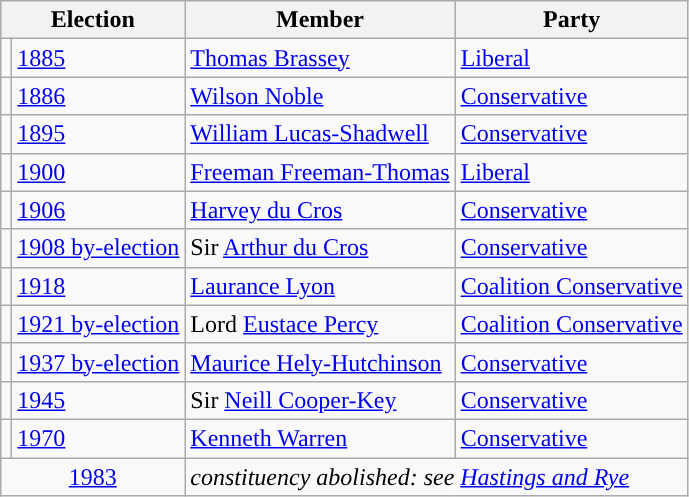<table class="wikitable">
<tr>
<th colspan="2">Election</th>
<th>Member</th>
<th>Party</th>
</tr>
<tr>
<td style="color:inherit;background-color: "></td>
<td><a href='#'>1885</a></td>
<td><a href='#'>Thomas Brassey</a></td>
<td><a href='#'>Liberal</a></td>
</tr>
<tr>
<td style="color:inherit;background-color: "></td>
<td><a href='#'>1886</a></td>
<td><a href='#'>Wilson Noble</a></td>
<td><a href='#'>Conservative</a></td>
</tr>
<tr>
<td style="color:inherit;background-color: "></td>
<td><a href='#'>1895</a></td>
<td><a href='#'>William Lucas-Shadwell</a></td>
<td><a href='#'>Conservative</a></td>
</tr>
<tr>
<td style="color:inherit;background-color: "></td>
<td><a href='#'>1900</a></td>
<td><a href='#'>Freeman Freeman-Thomas</a></td>
<td><a href='#'>Liberal</a></td>
</tr>
<tr>
<td style="color:inherit;background-color: "></td>
<td><a href='#'>1906</a></td>
<td><a href='#'>Harvey du Cros</a></td>
<td><a href='#'>Conservative</a></td>
</tr>
<tr>
<td style="color:inherit;background-color: "></td>
<td><a href='#'>1908 by-election</a></td>
<td>Sir <a href='#'>Arthur du Cros</a></td>
<td><a href='#'>Conservative</a></td>
</tr>
<tr>
<td style="color:inherit;background-color: "></td>
<td><a href='#'>1918</a></td>
<td><a href='#'>Laurance Lyon</a></td>
<td><a href='#'>Coalition Conservative</a></td>
</tr>
<tr>
<td style="color:inherit;background-color: "></td>
<td><a href='#'>1921 by-election</a></td>
<td>Lord <a href='#'>Eustace Percy</a></td>
<td><a href='#'>Coalition Conservative</a></td>
</tr>
<tr>
<td style="color:inherit;background-color: "></td>
<td><a href='#'>1937 by-election</a></td>
<td><a href='#'>Maurice Hely-Hutchinson</a></td>
<td><a href='#'>Conservative</a></td>
</tr>
<tr>
<td style="color:inherit;background-color: "></td>
<td><a href='#'>1945</a></td>
<td>Sir <a href='#'>Neill Cooper-Key</a></td>
<td><a href='#'>Conservative</a></td>
</tr>
<tr>
<td style="color:inherit;background-color: "></td>
<td><a href='#'>1970</a></td>
<td><a href='#'>Kenneth Warren</a></td>
<td><a href='#'>Conservative</a></td>
</tr>
<tr>
<td colspan="2" align="center"><a href='#'>1983</a></td>
<td colspan="2"><em>constituency abolished: see <a href='#'>Hastings and Rye</a></em></td>
</tr>
</table>
